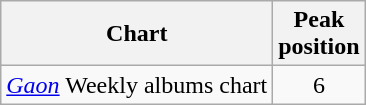<table class="wikitable sortable">
<tr>
<th>Chart</th>
<th>Peak<br>position</th>
</tr>
<tr>
<td><em><a href='#'>Gaon</a></em> Weekly albums chart</td>
<td align="center">6</td>
</tr>
</table>
